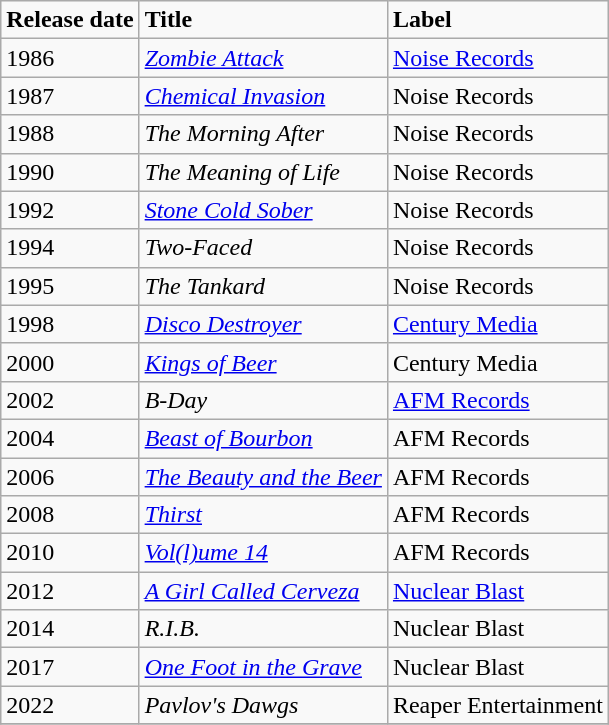<table class="wikitable">
<tr>
<td><strong>Release date</strong></td>
<td><strong>Title</strong></td>
<td><strong>Label</strong></td>
</tr>
<tr>
<td>1986</td>
<td><em><a href='#'>Zombie Attack</a></em></td>
<td><a href='#'>Noise Records</a></td>
</tr>
<tr>
<td>1987</td>
<td><em><a href='#'>Chemical Invasion</a></em></td>
<td>Noise Records</td>
</tr>
<tr>
<td>1988</td>
<td><em>The Morning After</em></td>
<td>Noise Records</td>
</tr>
<tr>
<td>1990</td>
<td><em>The Meaning of Life</em></td>
<td>Noise Records</td>
</tr>
<tr>
<td>1992</td>
<td><em><a href='#'>Stone Cold Sober</a></em></td>
<td>Noise Records</td>
</tr>
<tr>
<td>1994</td>
<td><em>Two-Faced</em></td>
<td>Noise Records</td>
</tr>
<tr>
<td>1995</td>
<td><em>The Tankard</em></td>
<td>Noise Records</td>
</tr>
<tr>
<td>1998</td>
<td><em><a href='#'>Disco Destroyer</a></em></td>
<td><a href='#'>Century Media</a></td>
</tr>
<tr>
<td>2000</td>
<td><em><a href='#'>Kings of Beer</a></em></td>
<td>Century Media</td>
</tr>
<tr>
<td>2002</td>
<td><em>B-Day</em></td>
<td><a href='#'>AFM Records</a></td>
</tr>
<tr>
<td>2004</td>
<td><em><a href='#'>Beast of Bourbon</a></em></td>
<td>AFM Records</td>
</tr>
<tr>
<td>2006</td>
<td><em><a href='#'>The Beauty and the Beer</a></em></td>
<td>AFM Records</td>
</tr>
<tr>
<td>2008</td>
<td><em><a href='#'>Thirst</a></em></td>
<td>AFM Records</td>
</tr>
<tr>
<td>2010</td>
<td><em><a href='#'>Vol(l)ume 14</a></em></td>
<td>AFM Records</td>
</tr>
<tr>
<td>2012</td>
<td><em><a href='#'>A Girl Called Cerveza</a></em></td>
<td><a href='#'>Nuclear Blast</a></td>
</tr>
<tr>
<td>2014</td>
<td><em>R.I.B.</em></td>
<td>Nuclear Blast</td>
</tr>
<tr>
<td>2017</td>
<td><em><a href='#'>One Foot in the Grave</a></em></td>
<td>Nuclear Blast</td>
</tr>
<tr>
<td>2022</td>
<td><em>Pavlov's Dawgs</em></td>
<td>Reaper Entertainment</td>
</tr>
<tr>
</tr>
</table>
